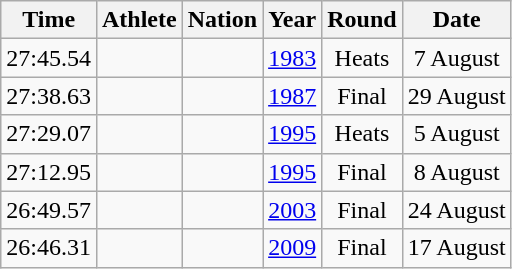<table class="wikitable sortable" style="text-align:center">
<tr>
<th>Time</th>
<th>Athlete</th>
<th>Nation</th>
<th>Year</th>
<th>Round</th>
<th>Date</th>
</tr>
<tr>
<td>27:45.54</td>
<td align=left></td>
<td align=left></td>
<td><a href='#'>1983</a></td>
<td>Heats</td>
<td>7 August</td>
</tr>
<tr>
<td>27:38.63</td>
<td align=left></td>
<td align=left></td>
<td><a href='#'>1987</a></td>
<td>Final</td>
<td>29 August</td>
</tr>
<tr>
<td>27:29.07</td>
<td align=left></td>
<td align=left></td>
<td><a href='#'>1995</a></td>
<td>Heats</td>
<td>5 August</td>
</tr>
<tr>
<td>27:12.95</td>
<td align=left></td>
<td align=left></td>
<td><a href='#'>1995</a></td>
<td>Final</td>
<td>8 August</td>
</tr>
<tr>
<td>26:49.57</td>
<td align=left></td>
<td align=left></td>
<td><a href='#'>2003</a></td>
<td>Final</td>
<td>24 August</td>
</tr>
<tr>
<td>26:46.31</td>
<td align=left></td>
<td align=left></td>
<td><a href='#'>2009</a></td>
<td>Final</td>
<td>17 August</td>
</tr>
</table>
